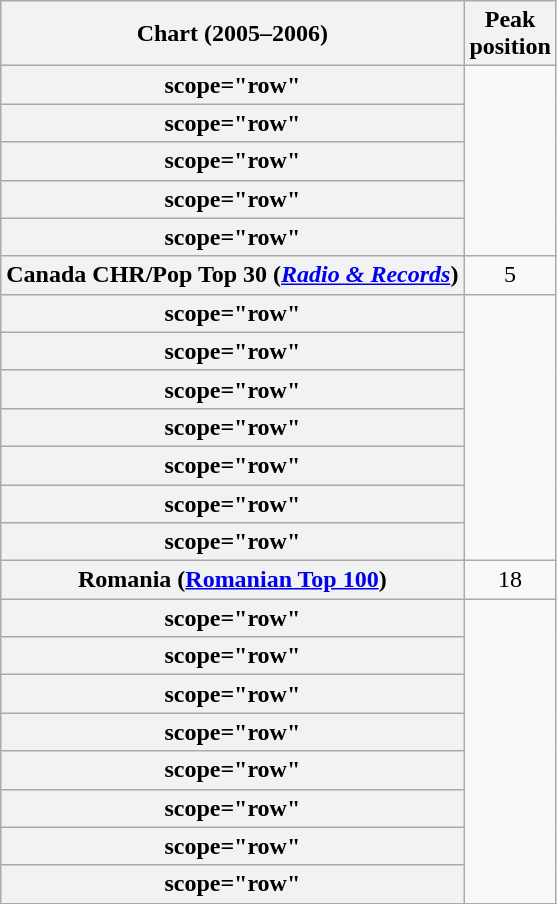<table class="wikitable sortable plainrowheaders">
<tr>
<th scope="col">Chart (2005–2006)</th>
<th scope="col">Peak<br>position</th>
</tr>
<tr>
<th>scope="row"</th>
</tr>
<tr>
<th>scope="row"</th>
</tr>
<tr>
<th>scope="row"</th>
</tr>
<tr>
<th>scope="row"</th>
</tr>
<tr>
<th>scope="row"</th>
</tr>
<tr>
<th scope="row">Canada CHR/Pop Top 30 (<em><a href='#'>Radio & Records</a></em>)</th>
<td style="text-align:center;">5</td>
</tr>
<tr>
<th>scope="row"</th>
</tr>
<tr>
<th>scope="row"</th>
</tr>
<tr>
<th>scope="row"</th>
</tr>
<tr>
<th>scope="row"</th>
</tr>
<tr>
<th>scope="row"</th>
</tr>
<tr>
<th>scope="row"</th>
</tr>
<tr>
<th>scope="row"</th>
</tr>
<tr>
<th scope="row">Romania (<a href='#'>Romanian Top 100</a>)</th>
<td style="text-align:center;">18</td>
</tr>
<tr>
<th>scope="row"</th>
</tr>
<tr>
<th>scope="row"</th>
</tr>
<tr>
<th>scope="row"</th>
</tr>
<tr>
<th>scope="row"</th>
</tr>
<tr>
<th>scope="row"</th>
</tr>
<tr>
<th>scope="row"</th>
</tr>
<tr>
<th>scope="row"</th>
</tr>
<tr>
<th>scope="row"</th>
</tr>
</table>
